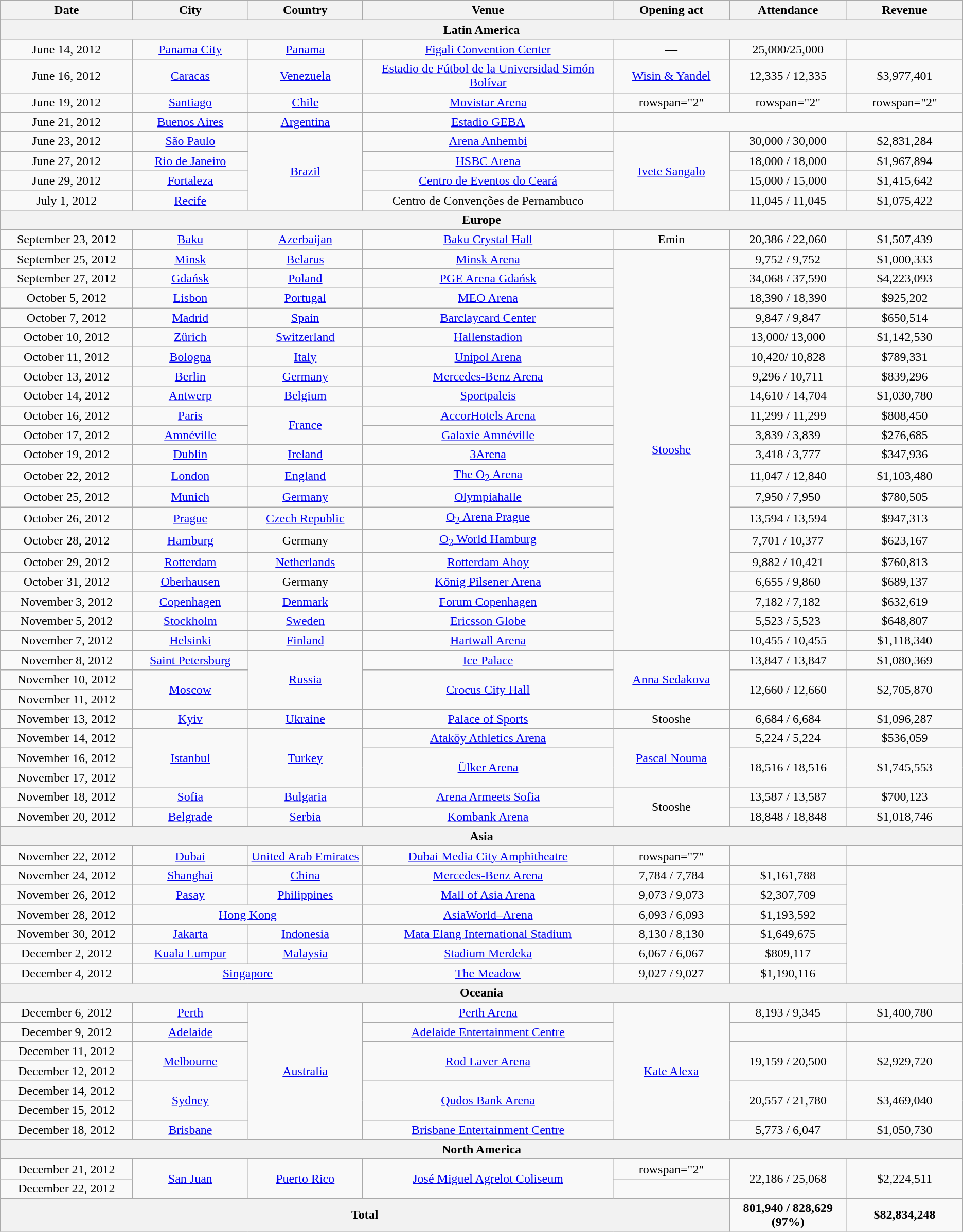<table class="wikitable plainrowheaders" style="text-align:center;">
<tr>
<th scope="col" style="width:12em;">Date</th>
<th scope="col" style="width:10em;">City</th>
<th scope="col" style="width:10em;">Country</th>
<th scope="col" style="width:24em;">Venue</th>
<th scope="col" style="width:10em;">Opening act</th>
<th scope="col" style="width:10em;">Attendance</th>
<th scope="col" style="width:10em;">Revenue</th>
</tr>
<tr>
<th colspan="7" !>Latin America</th>
</tr>
<tr>
<td scope="row" style="text-align:center;">June 14, 2012</td>
<td><a href='#'>Panama City</a></td>
<td><a href='#'>Panama</a></td>
<td><a href='#'>Figali Convention Center</a></td>
<td>—</td>
<td>25,000/25,000</td>
<td></td>
</tr>
<tr>
<td scope="row" style="text-align:center;">June 16, 2012</td>
<td><a href='#'>Caracas</a></td>
<td><a href='#'>Venezuela</a></td>
<td><a href='#'>Estadio de Fútbol de la Universidad Simón Bolívar</a></td>
<td><a href='#'>Wisin & Yandel</a></td>
<td>12,335 / 12,335</td>
<td>$3,977,401</td>
</tr>
<tr>
<td scope="row" style="text-align:center;">June 19, 2012</td>
<td><a href='#'>Santiago</a></td>
<td><a href='#'>Chile</a></td>
<td><a href='#'>Movistar Arena</a></td>
<td>rowspan="2" </td>
<td>rowspan="2" </td>
<td>rowspan="2" </td>
</tr>
<tr>
<td scope="row" style="text-align:center;">June 21, 2012</td>
<td><a href='#'>Buenos Aires</a></td>
<td><a href='#'>Argentina</a></td>
<td><a href='#'>Estadio GEBA</a></td>
</tr>
<tr>
<td>June 23, 2012</td>
<td><a href='#'>São Paulo</a></td>
<td rowspan="4"><a href='#'>Brazil</a></td>
<td><a href='#'>Arena Anhembi</a></td>
<td rowspan="4"><a href='#'>Ivete Sangalo</a></td>
<td>30,000 / 30,000</td>
<td>$2,831,284</td>
</tr>
<tr>
<td>June 27, 2012</td>
<td><a href='#'>Rio de Janeiro</a></td>
<td><a href='#'>HSBC Arena</a></td>
<td>18,000 / 18,000</td>
<td>$1,967,894</td>
</tr>
<tr>
<td>June 29, 2012</td>
<td><a href='#'>Fortaleza</a></td>
<td><a href='#'>Centro de Eventos do Ceará</a></td>
<td>15,000 / 15,000</td>
<td>$1,415,642</td>
</tr>
<tr>
<td>July 1, 2012</td>
<td><a href='#'>Recife</a></td>
<td>Centro de Convenções de Pernambuco</td>
<td>11,045 / 11,045</td>
<td>$1,075,422</td>
</tr>
<tr>
<th colspan="7">Europe</th>
</tr>
<tr>
<td>September 23, 2012</td>
<td><a href='#'>Baku</a></td>
<td><a href='#'>Azerbaijan</a></td>
<td><a href='#'>Baku Crystal Hall</a></td>
<td>Emin</td>
<td>20,386 / 22,060</td>
<td>$1,507,439</td>
</tr>
<tr>
<td>September 25, 2012</td>
<td><a href='#'>Minsk</a></td>
<td><a href='#'>Belarus</a></td>
<td><a href='#'>Minsk Arena</a></td>
<td rowspan="20"><a href='#'>Stooshe</a></td>
<td>9,752 / 9,752</td>
<td>$1,000,333</td>
</tr>
<tr>
<td>September 27, 2012</td>
<td><a href='#'>Gdańsk</a></td>
<td><a href='#'>Poland</a></td>
<td><a href='#'>PGE Arena Gdańsk</a></td>
<td>34,068 / 37,590</td>
<td>$4,223,093</td>
</tr>
<tr>
<td>October 5, 2012</td>
<td><a href='#'>Lisbon</a></td>
<td><a href='#'>Portugal</a></td>
<td><a href='#'>MEO Arena</a></td>
<td>18,390 / 18,390</td>
<td>$925,202</td>
</tr>
<tr>
<td>October 7, 2012</td>
<td><a href='#'>Madrid</a></td>
<td><a href='#'>Spain</a></td>
<td><a href='#'>Barclaycard Center</a></td>
<td>9,847 / 9,847</td>
<td>$650,514</td>
</tr>
<tr>
<td>October 10, 2012</td>
<td><a href='#'>Zürich</a></td>
<td><a href='#'>Switzerland</a></td>
<td><a href='#'>Hallenstadion</a></td>
<td>13,000/ 13,000</td>
<td>$1,142,530</td>
</tr>
<tr>
<td>October 11, 2012</td>
<td><a href='#'>Bologna</a></td>
<td><a href='#'>Italy</a></td>
<td><a href='#'>Unipol Arena</a></td>
<td>10,420/ 10,828</td>
<td>$789,331</td>
</tr>
<tr>
<td>October 13, 2012</td>
<td><a href='#'>Berlin</a></td>
<td><a href='#'>Germany</a></td>
<td><a href='#'>Mercedes-Benz Arena</a></td>
<td>9,296 / 10,711</td>
<td>$839,296</td>
</tr>
<tr>
<td>October 14, 2012</td>
<td><a href='#'>Antwerp</a></td>
<td><a href='#'>Belgium</a></td>
<td><a href='#'>Sportpaleis</a></td>
<td>14,610 / 14,704</td>
<td>$1,030,780</td>
</tr>
<tr>
<td>October 16, 2012</td>
<td><a href='#'>Paris</a></td>
<td rowspan="2"><a href='#'>France</a></td>
<td><a href='#'>AccorHotels Arena</a></td>
<td>11,299 / 11,299</td>
<td>$808,450</td>
</tr>
<tr>
<td>October 17, 2012</td>
<td><a href='#'>Amnéville</a></td>
<td><a href='#'>Galaxie Amnéville</a></td>
<td>3,839 / 3,839</td>
<td>$276,685</td>
</tr>
<tr>
<td>October 19, 2012</td>
<td><a href='#'>Dublin</a></td>
<td><a href='#'>Ireland</a></td>
<td><a href='#'>3Arena</a></td>
<td>3,418 / 3,777</td>
<td>$347,936</td>
</tr>
<tr>
<td>October 22, 2012</td>
<td><a href='#'>London</a></td>
<td><a href='#'>England</a></td>
<td><a href='#'>The O<sub>2</sub> Arena</a></td>
<td>11,047 / 12,840</td>
<td>$1,103,480</td>
</tr>
<tr>
<td>October 25, 2012</td>
<td><a href='#'>Munich</a></td>
<td><a href='#'>Germany</a></td>
<td><a href='#'>Olympiahalle</a></td>
<td>7,950 / 7,950</td>
<td>$780,505</td>
</tr>
<tr>
<td>October 26, 2012</td>
<td><a href='#'>Prague</a></td>
<td><a href='#'>Czech Republic</a></td>
<td><a href='#'>O<sub>2</sub> Arena Prague</a></td>
<td>13,594 / 13,594</td>
<td>$947,313</td>
</tr>
<tr>
<td>October 28, 2012</td>
<td><a href='#'>Hamburg</a></td>
<td>Germany</td>
<td><a href='#'>O<sub>2</sub> World Hamburg</a></td>
<td>7,701 / 10,377</td>
<td>$623,167</td>
</tr>
<tr>
<td>October 29, 2012</td>
<td><a href='#'>Rotterdam</a></td>
<td><a href='#'>Netherlands</a></td>
<td><a href='#'>Rotterdam Ahoy</a></td>
<td>9,882 / 10,421</td>
<td>$760,813</td>
</tr>
<tr>
<td>October 31, 2012</td>
<td><a href='#'>Oberhausen</a></td>
<td>Germany</td>
<td><a href='#'>König Pilsener Arena</a></td>
<td>6,655 / 9,860</td>
<td>$689,137</td>
</tr>
<tr>
<td>November 3, 2012</td>
<td><a href='#'>Copenhagen</a></td>
<td><a href='#'>Denmark</a></td>
<td><a href='#'>Forum Copenhagen</a></td>
<td>7,182 / 7,182</td>
<td>$632,619</td>
</tr>
<tr>
<td>November 5, 2012</td>
<td><a href='#'>Stockholm</a></td>
<td><a href='#'>Sweden</a></td>
<td><a href='#'>Ericsson Globe</a></td>
<td>5,523 / 5,523</td>
<td>$648,807</td>
</tr>
<tr>
<td>November 7, 2012</td>
<td><a href='#'>Helsinki</a></td>
<td><a href='#'>Finland</a></td>
<td><a href='#'>Hartwall Arena</a></td>
<td>10,455 / 10,455</td>
<td>$1,118,340</td>
</tr>
<tr>
<td>November 8, 2012</td>
<td><a href='#'>Saint Petersburg</a></td>
<td rowspan="3"><a href='#'>Russia</a></td>
<td><a href='#'>Ice Palace</a></td>
<td rowspan="3"><a href='#'>Anna Sedakova</a></td>
<td>13,847 / 13,847</td>
<td>$1,080,369</td>
</tr>
<tr>
<td>November 10, 2012</td>
<td rowspan="2"><a href='#'>Moscow</a></td>
<td rowspan="2"><a href='#'>Crocus City Hall</a></td>
<td rowspan="2">12,660 / 12,660</td>
<td rowspan="2">$2,705,870</td>
</tr>
<tr>
<td>November 11, 2012</td>
</tr>
<tr>
<td>November 13, 2012</td>
<td><a href='#'>Kyiv</a></td>
<td><a href='#'>Ukraine</a></td>
<td><a href='#'>Palace of Sports</a></td>
<td>Stooshe</td>
<td>6,684 / 6,684</td>
<td>$1,096,287</td>
</tr>
<tr>
<td>November 14, 2012</td>
<td rowspan="3"><a href='#'>Istanbul</a></td>
<td rowspan="3"><a href='#'>Turkey</a></td>
<td><a href='#'>Ataköy Athletics Arena</a></td>
<td rowspan="3"><a href='#'>Pascal Nouma</a></td>
<td>5,224 / 5,224</td>
<td>$536,059</td>
</tr>
<tr>
<td>November 16, 2012</td>
<td rowspan="2"><a href='#'>Ülker Arena</a></td>
<td rowspan="2">18,516 / 18,516</td>
<td rowspan="2">$1,745,553</td>
</tr>
<tr>
<td>November 17, 2012</td>
</tr>
<tr>
<td>November 18, 2012</td>
<td><a href='#'>Sofia</a></td>
<td><a href='#'>Bulgaria</a></td>
<td><a href='#'>Arena Armeets Sofia</a></td>
<td rowspan="2">Stooshe</td>
<td>13,587 / 13,587</td>
<td>$700,123</td>
</tr>
<tr>
<td>November 20, 2012</td>
<td><a href='#'>Belgrade</a></td>
<td><a href='#'>Serbia</a></td>
<td><a href='#'>Kombank Arena</a></td>
<td>18,848 / 18,848</td>
<td>$1,018,746</td>
</tr>
<tr>
<th colspan="7">Asia</th>
</tr>
<tr>
<td>November 22, 2012</td>
<td><a href='#'>Dubai</a></td>
<td><a href='#'>United Arab Emirates</a></td>
<td><a href='#'>Dubai Media City Amphitheatre</a></td>
<td>rowspan="7" </td>
<td></td>
<td></td>
</tr>
<tr>
<td>November 24, 2012</td>
<td><a href='#'>Shanghai</a></td>
<td><a href='#'>China</a></td>
<td><a href='#'>Mercedes-Benz Arena</a></td>
<td>7,784 / 7,784</td>
<td>$1,161,788</td>
</tr>
<tr>
<td>November 26, 2012</td>
<td><a href='#'>Pasay</a></td>
<td><a href='#'>Philippines</a></td>
<td><a href='#'>Mall of Asia Arena</a></td>
<td>9,073 / 9,073</td>
<td>$2,307,709</td>
</tr>
<tr>
<td>November 28, 2012</td>
<td colspan="2"><a href='#'>Hong Kong</a></td>
<td><a href='#'>AsiaWorld–Arena</a></td>
<td>6,093 / 6,093</td>
<td>$1,193,592</td>
</tr>
<tr>
<td>November 30, 2012</td>
<td><a href='#'>Jakarta</a></td>
<td><a href='#'>Indonesia</a></td>
<td><a href='#'>Mata Elang International Stadium</a></td>
<td>8,130 / 8,130</td>
<td>$1,649,675</td>
</tr>
<tr>
<td>December 2, 2012</td>
<td><a href='#'>Kuala Lumpur</a></td>
<td><a href='#'>Malaysia</a></td>
<td><a href='#'>Stadium Merdeka</a></td>
<td>6,067 / 6,067</td>
<td>$809,117</td>
</tr>
<tr>
<td>December 4, 2012</td>
<td colspan="2"><a href='#'>Singapore</a></td>
<td><a href='#'>The Meadow</a></td>
<td>9,027 / 9,027</td>
<td>$1,190,116</td>
</tr>
<tr>
<th colspan="7">Oceania</th>
</tr>
<tr>
<td>December 6, 2012</td>
<td><a href='#'>Perth</a></td>
<td rowspan="7"><a href='#'>Australia</a></td>
<td><a href='#'>Perth Arena</a></td>
<td rowspan="7"><a href='#'>Kate Alexa</a></td>
<td>8,193 / 9,345</td>
<td>$1,400,780</td>
</tr>
<tr>
<td>December 9, 2012</td>
<td><a href='#'>Adelaide</a></td>
<td><a href='#'>Adelaide Entertainment Centre</a></td>
<td></td>
<td></td>
</tr>
<tr>
<td>December 11, 2012</td>
<td rowspan="2"><a href='#'>Melbourne</a></td>
<td rowspan="2"><a href='#'>Rod Laver Arena</a></td>
<td rowspan="2">19,159 / 20,500</td>
<td rowspan="2">$2,929,720</td>
</tr>
<tr>
<td>December 12, 2012</td>
</tr>
<tr>
<td>December 14, 2012</td>
<td rowspan="2"><a href='#'>Sydney</a></td>
<td rowspan="2"><a href='#'>Qudos Bank Arena</a></td>
<td rowspan="2">20,557 / 21,780</td>
<td rowspan="2">$3,469,040</td>
</tr>
<tr>
<td>December 15, 2012</td>
</tr>
<tr>
<td>December 18, 2012</td>
<td><a href='#'>Brisbane</a></td>
<td><a href='#'>Brisbane Entertainment Centre</a></td>
<td>5,773 / 6,047</td>
<td>$1,050,730</td>
</tr>
<tr>
<th colspan="7">North America</th>
</tr>
<tr>
<td>December 21, 2012</td>
<td rowspan="2"><a href='#'>San Juan</a></td>
<td rowspan="2"><a href='#'>Puerto Rico</a></td>
<td rowspan="2"><a href='#'>José Miguel Agrelot Coliseum</a></td>
<td>rowspan="2" </td>
<td rowspan="2">22,186 / 25,068</td>
<td rowspan="2">$2,224,511</td>
</tr>
<tr>
<td>December 22, 2012</td>
</tr>
<tr>
<th colspan="5">Total</th>
<td><strong>801,940 / 828,629<br>(97%)</strong></td>
<td><strong>$82,834,248</strong></td>
</tr>
</table>
